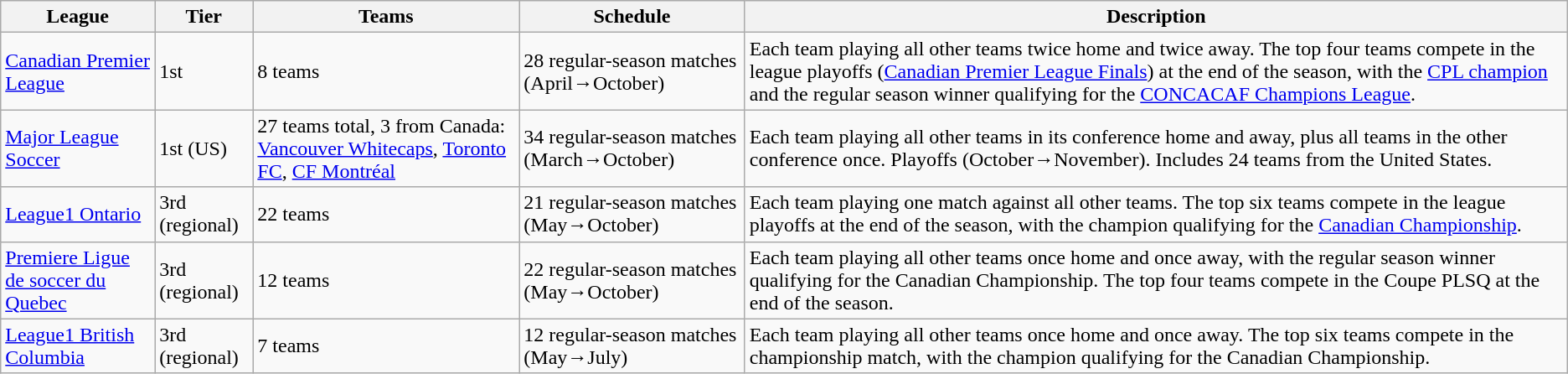<table class="wikitable">
<tr>
<th>League</th>
<th>Tier</th>
<th>Teams</th>
<th>Schedule</th>
<th>Description</th>
</tr>
<tr>
<td><a href='#'>Canadian Premier League</a></td>
<td>1st</td>
<td>8 teams</td>
<td>28 regular-season matches (April→October)</td>
<td>Each team playing all other teams twice home and twice away. The top four teams compete in the league playoffs (<a href='#'>Canadian Premier League Finals</a>) at the end of the season, with the <a href='#'>CPL champion</a> and the regular season winner qualifying for the <a href='#'>CONCACAF Champions League</a>.</td>
</tr>
<tr>
<td><a href='#'>Major League Soccer</a></td>
<td>1st (US)</td>
<td>27 teams total, 3 from Canada: <a href='#'>Vancouver Whitecaps</a>, <a href='#'>Toronto FC</a>, <a href='#'>CF Montréal</a></td>
<td>34 regular-season matches (March→October)</td>
<td>Each team playing all other teams in its conference home and away, plus all teams in the other conference once. Playoffs (October→November). Includes 24 teams from the United States.</td>
</tr>
<tr>
<td><a href='#'>League1 Ontario</a></td>
<td>3rd (regional)</td>
<td>22 teams</td>
<td>21 regular-season matches (May→October)</td>
<td>Each team playing one match against all other teams. The top six teams compete in the league playoffs at the end of the season, with the champion qualifying for the <a href='#'>Canadian Championship</a>.</td>
</tr>
<tr>
<td><a href='#'>Premiere Ligue de soccer du Quebec</a></td>
<td>3rd (regional)</td>
<td>12 teams</td>
<td>22 regular-season matches (May→October)</td>
<td>Each team playing all other teams once home and once away, with the regular season winner qualifying for the Canadian Championship. The top four teams compete in the Coupe PLSQ at the end of the season.</td>
</tr>
<tr>
<td><a href='#'>League1 British Columbia</a></td>
<td>3rd (regional)</td>
<td>7 teams</td>
<td>12 regular-season matches (May→July)</td>
<td>Each team playing all other teams once home and once away. The top six teams compete in the championship match, with the champion qualifying for the Canadian Championship.</td>
</tr>
</table>
